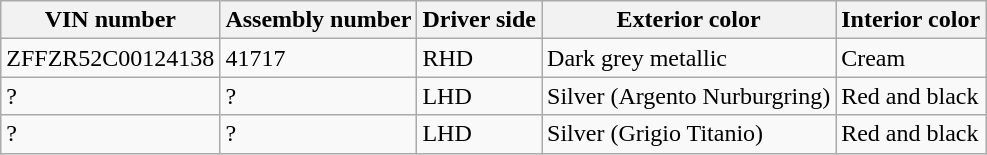<table class="wikitable">
<tr>
<th>VIN number</th>
<th>Assembly number</th>
<th>Driver side</th>
<th>Exterior color</th>
<th>Interior color</th>
</tr>
<tr>
<td>ZFFZR52C00124138</td>
<td>41717</td>
<td>RHD</td>
<td>Dark grey metallic</td>
<td>Cream</td>
</tr>
<tr>
<td>?</td>
<td>?</td>
<td>LHD</td>
<td>Silver (Argento Nurburgring)</td>
<td>Red and black</td>
</tr>
<tr>
<td>?</td>
<td>?</td>
<td>LHD</td>
<td>Silver (Grigio Titanio)</td>
<td>Red and black</td>
</tr>
</table>
